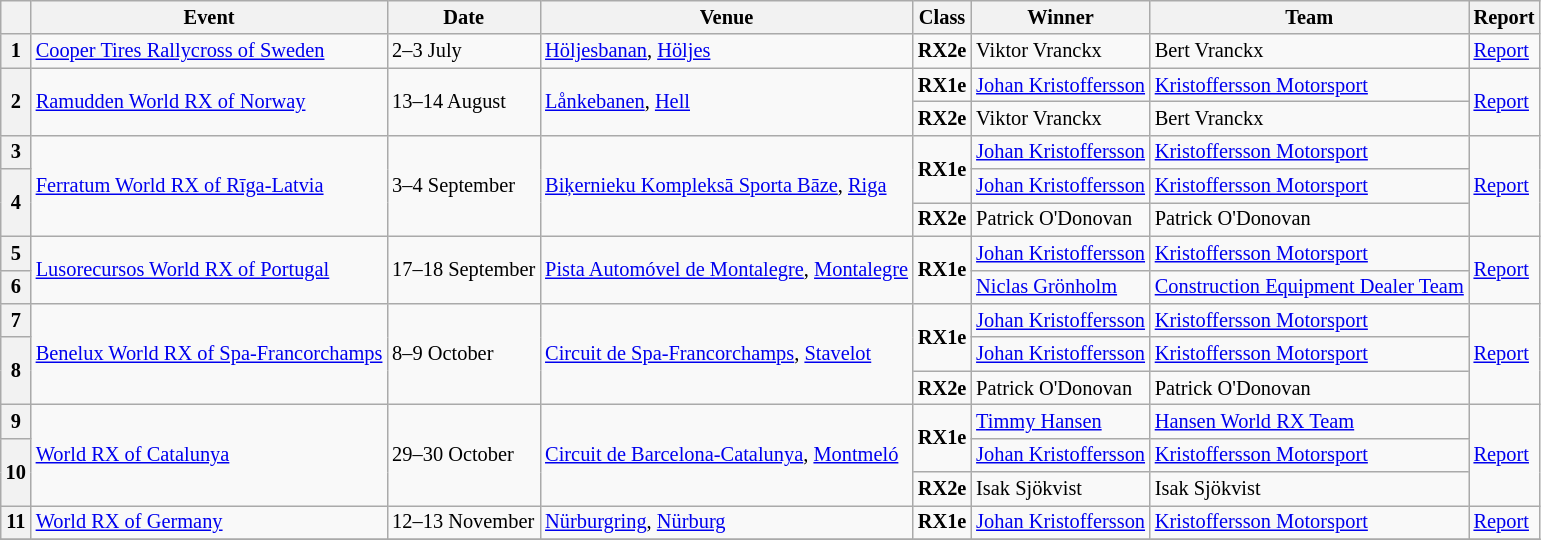<table class="wikitable" style="font-size:85%;">
<tr>
<th></th>
<th>Event</th>
<th>Date</th>
<th>Venue</th>
<th>Class</th>
<th>Winner</th>
<th>Team</th>
<th>Report</th>
</tr>
<tr>
<th>1</th>
<td> <a href='#'>Cooper Tires Rallycross of Sweden</a></td>
<td>2–3 July</td>
<td><a href='#'>Höljesbanan</a>, <a href='#'>Höljes</a></td>
<td><strong><span>RX2e</span></strong></td>
<td> Viktor Vranckx</td>
<td> Bert Vranckx</td>
<td><a href='#'>Report</a></td>
</tr>
<tr>
<th rowspan="2">2</th>
<td rowspan="2"> <a href='#'>Ramudden World RX of Norway</a></td>
<td rowspan="2">13–14 August</td>
<td rowspan="2"><a href='#'>Lånkebanen</a>, <a href='#'>Hell</a></td>
<td align="center"><strong><span>RX1e</span></strong></td>
<td> <a href='#'>Johan Kristoffersson</a></td>
<td> <a href='#'>Kristoffersson Motorsport</a></td>
<td rowspan="2"><a href='#'>Report</a></td>
</tr>
<tr>
<td align=center><strong><span>RX2e</span></strong></td>
<td> Viktor Vranckx</td>
<td> Bert Vranckx</td>
</tr>
<tr>
<th>3</th>
<td rowspan="3"> <a href='#'>Ferratum World RX of Rīga-Latvia</a></td>
<td rowspan="3">3–4 September</td>
<td rowspan="3"><a href='#'>Biķernieku Kompleksā Sporta Bāze</a>, <a href='#'>Riga</a></td>
<td rowspan="2" align="center"><strong><span>RX1e</span></strong></td>
<td> <a href='#'>Johan Kristoffersson</a></td>
<td> <a href='#'>Kristoffersson Motorsport</a></td>
<td rowspan="3"><a href='#'>Report</a></td>
</tr>
<tr>
<th rowspan="2">4</th>
<td> <a href='#'>Johan Kristoffersson</a></td>
<td> <a href='#'>Kristoffersson Motorsport</a></td>
</tr>
<tr>
<td align=center><strong><span>RX2e</span></strong></td>
<td> Patrick O'Donovan</td>
<td> Patrick O'Donovan</td>
</tr>
<tr>
<th>5</th>
<td rowspan="2"> <a href='#'>Lusorecursos World RX of Portugal</a></td>
<td rowspan="2">17–18 September</td>
<td rowspan="2"><a href='#'>Pista Automóvel de Montalegre</a>, <a href='#'>Montalegre</a></td>
<td rowspan="2" align="center"><strong><span>RX1e</span></strong></td>
<td> <a href='#'>Johan Kristoffersson</a></td>
<td> <a href='#'>Kristoffersson Motorsport</a></td>
<td rowspan="2"><a href='#'>Report</a></td>
</tr>
<tr>
<th>6</th>
<td> <a href='#'>Niclas Grönholm</a></td>
<td> <a href='#'>Construction Equipment Dealer Team</a></td>
</tr>
<tr>
<th>7</th>
<td rowspan="3"> <a href='#'>Benelux World RX of Spa-Francorchamps</a></td>
<td rowspan="3">8–9 October</td>
<td rowspan="3"><a href='#'>Circuit de Spa-Francorchamps</a>, <a href='#'>Stavelot</a></td>
<td rowspan="2" align="center"><strong><span>RX1e</span></strong></td>
<td> <a href='#'>Johan Kristoffersson</a></td>
<td> <a href='#'>Kristoffersson Motorsport</a></td>
<td rowspan="3"><a href='#'>Report</a></td>
</tr>
<tr>
<th rowspan="2">8</th>
<td> <a href='#'>Johan Kristoffersson</a></td>
<td> <a href='#'>Kristoffersson Motorsport</a></td>
</tr>
<tr>
<td align=center><strong><span>RX2e</span></strong></td>
<td> Patrick O'Donovan</td>
<td> Patrick O'Donovan</td>
</tr>
<tr>
<th>9</th>
<td rowspan="3"> <a href='#'>World RX of Catalunya</a></td>
<td rowspan="3">29–30 October</td>
<td rowspan="3"><a href='#'>Circuit de Barcelona-Catalunya</a>, <a href='#'>Montmeló</a></td>
<td rowspan="2" align="center"><strong><span>RX1e</span></strong></td>
<td> <a href='#'>Timmy Hansen</a></td>
<td> <a href='#'>Hansen World RX Team</a></td>
<td rowspan="3"><a href='#'>Report</a></td>
</tr>
<tr>
<th rowspan="2">10</th>
<td> <a href='#'>Johan Kristoffersson</a></td>
<td> <a href='#'>Kristoffersson Motorsport</a></td>
</tr>
<tr>
<td align=center><strong><span>RX2e</span></strong></td>
<td> Isak Sjökvist</td>
<td> Isak Sjökvist</td>
</tr>
<tr>
<th>11</th>
<td> <a href='#'>World RX of Germany</a></td>
<td>12–13 November</td>
<td><a href='#'>Nürburgring</a>, <a href='#'>Nürburg</a></td>
<td><strong><span>RX1e</span></strong></td>
<td> <a href='#'>Johan Kristoffersson</a></td>
<td> <a href='#'>Kristoffersson Motorsport</a></td>
<td><a href='#'>Report</a></td>
</tr>
<tr>
</tr>
</table>
